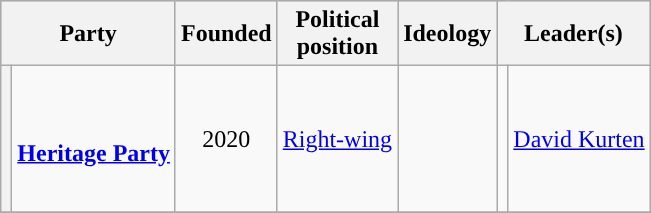<table class ="wikitable sortable">
<tr style="background:#ccc;">
<th colspan="2" scope="col" class="unsortable"  style="width:20px;">Party</th>
<th>Founded</th>
<th scope="col" class="unsortable">Political<br>position</th>
<th scope="col" class="unsortable">Ideology</th>
<th colspan="2" class="unsortable">Leader(s)</th>
</tr>
<tr>
<th style="background-color: "></th>
<td align=center><br> <strong><a href='#'>Heritage Party</a></strong></td>
<td align=center>2020</td>
<td><a href='#'>Right-wing</a></td>
<td> <br> <br><br><br><br></td>
<td></td>
<td><a href='#'>David Kurten</a></td>
</tr>
<tr>
</tr>
</table>
